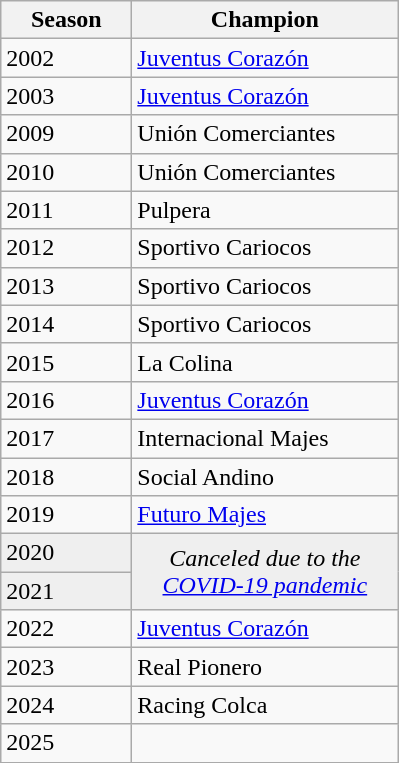<table class="wikitable sortable">
<tr>
<th width=80px>Season</th>
<th width=170px>Champion</th>
</tr>
<tr>
<td>2002</td>
<td><a href='#'>Juventus Corazón</a></td>
</tr>
<tr>
<td>2003</td>
<td><a href='#'>Juventus Corazón</a></td>
</tr>
<tr>
<td>2009</td>
<td>Unión Comerciantes</td>
</tr>
<tr>
<td>2010</td>
<td>Unión Comerciantes</td>
</tr>
<tr>
<td>2011</td>
<td>Pulpera</td>
</tr>
<tr>
<td>2012</td>
<td>Sportivo Cariocos</td>
</tr>
<tr>
<td>2013</td>
<td>Sportivo Cariocos</td>
</tr>
<tr>
<td>2014</td>
<td>Sportivo Cariocos</td>
</tr>
<tr>
<td>2015</td>
<td>La Colina</td>
</tr>
<tr>
<td>2016</td>
<td><a href='#'>Juventus Corazón</a></td>
</tr>
<tr>
<td>2017</td>
<td>Internacional Majes</td>
</tr>
<tr>
<td>2018</td>
<td>Social Andino</td>
</tr>
<tr>
<td>2019</td>
<td><a href='#'>Futuro Majes</a></td>
</tr>
<tr bgcolor=#efefef>
<td>2020</td>
<td rowspan=2 colspan="1" align=center><em>Canceled due to the <a href='#'>COVID-19 pandemic</a></em></td>
</tr>
<tr bgcolor=#efefef>
<td>2021</td>
</tr>
<tr>
<td>2022</td>
<td><a href='#'>Juventus Corazón</a></td>
</tr>
<tr>
<td>2023</td>
<td>Real Pionero</td>
</tr>
<tr>
<td>2024</td>
<td>Racing Colca</td>
</tr>
<tr>
<td>2025</td>
<td></td>
</tr>
<tr>
</tr>
</table>
